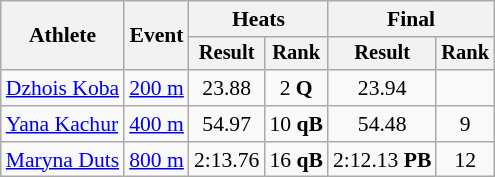<table class="wikitable" style="font-size:90%">
<tr>
<th rowspan=2>Athlete</th>
<th rowspan=2>Event</th>
<th colspan=2>Heats</th>
<th colspan=2>Final</th>
</tr>
<tr style="font-size:95%">
<th>Result</th>
<th>Rank</th>
<th>Result</th>
<th>Rank</th>
</tr>
<tr align=center>
<td align=left><a href='#'>Dzhois Koba</a></td>
<td align=left><a href='#'>200 m</a></td>
<td>23.88</td>
<td>2 <strong>Q</strong></td>
<td>23.94</td>
<td></td>
</tr>
<tr align=center>
<td align=left><a href='#'>Yana Kachur</a></td>
<td align=left><a href='#'>400 m</a></td>
<td>54.97</td>
<td>10 <strong>qB</strong></td>
<td>54.48</td>
<td>9</td>
</tr>
<tr align=center>
<td align=left><a href='#'>Maryna Duts</a></td>
<td align=left><a href='#'>800 m</a></td>
<td>2:13.76</td>
<td>16 <strong>qB</strong></td>
<td>2:12.13 <strong>PB</strong></td>
<td>12</td>
</tr>
</table>
